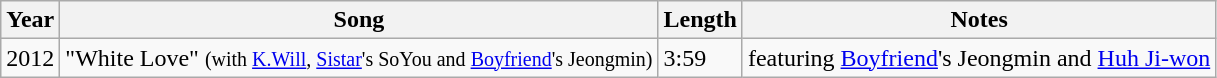<table class="wikitable">
<tr>
<th>Year</th>
<th>Song</th>
<th>Length</th>
<th>Notes</th>
</tr>
<tr>
<td>2012</td>
<td>"White Love" <small>(with <a href='#'>K.Will</a>, <a href='#'>Sistar</a>'s SoYou and <a href='#'>Boyfriend</a>'s Jeongmin)</small></td>
<td>3:59</td>
<td>featuring <a href='#'>Boyfriend</a>'s Jeongmin and <a href='#'>Huh Ji-won</a></td>
</tr>
</table>
